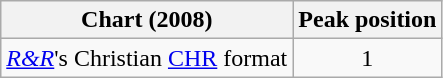<table class="wikitable sortable">
<tr>
<th>Chart (2008)</th>
<th>Peak position</th>
</tr>
<tr>
<td><a href='#'><em>R&R</em></a>'s Christian <a href='#'>CHR</a> format</td>
<td align="center">1</td>
</tr>
</table>
